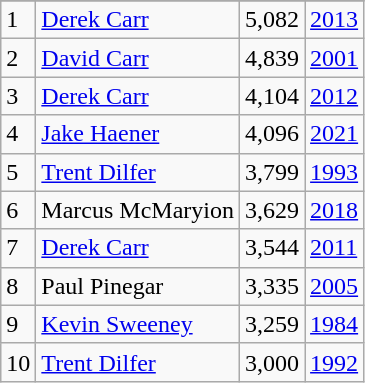<table class="wikitable">
<tr>
</tr>
<tr>
<td>1</td>
<td><a href='#'>Derek Carr</a></td>
<td>5,082</td>
<td><a href='#'>2013</a></td>
</tr>
<tr>
<td>2</td>
<td><a href='#'>David Carr</a></td>
<td>4,839</td>
<td><a href='#'>2001</a></td>
</tr>
<tr>
<td>3</td>
<td><a href='#'>Derek Carr</a></td>
<td>4,104</td>
<td><a href='#'>2012</a></td>
</tr>
<tr>
<td>4</td>
<td><a href='#'>Jake Haener</a></td>
<td>4,096</td>
<td><a href='#'>2021</a></td>
</tr>
<tr>
<td>5</td>
<td><a href='#'>Trent Dilfer</a></td>
<td>3,799</td>
<td><a href='#'>1993</a></td>
</tr>
<tr>
<td>6</td>
<td>Marcus McMaryion</td>
<td>3,629</td>
<td><a href='#'>2018</a></td>
</tr>
<tr>
<td>7</td>
<td><a href='#'>Derek Carr</a></td>
<td>3,544</td>
<td><a href='#'>2011</a></td>
</tr>
<tr>
<td>8</td>
<td>Paul Pinegar</td>
<td>3,335</td>
<td><a href='#'>2005</a></td>
</tr>
<tr>
<td>9</td>
<td><a href='#'>Kevin Sweeney</a></td>
<td>3,259</td>
<td><a href='#'>1984</a></td>
</tr>
<tr>
<td>10</td>
<td><a href='#'>Trent Dilfer</a></td>
<td>3,000</td>
<td><a href='#'>1992</a></td>
</tr>
</table>
